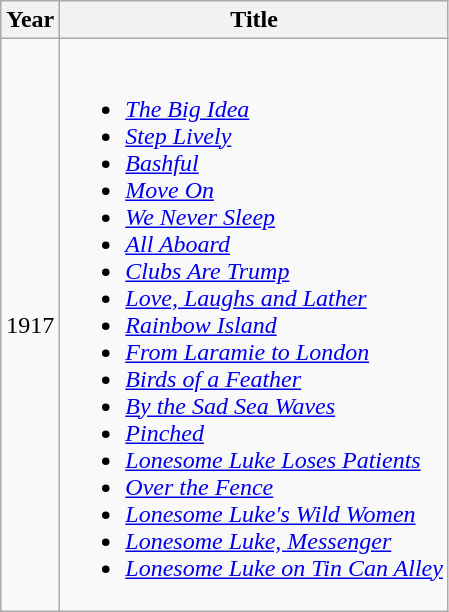<table class="wikitable sortable">
<tr>
<th>Year</th>
<th>Title</th>
</tr>
<tr>
<td>1917</td>
<td><br><ul><li><em><a href='#'>The Big Idea</a></em></li><li><em><a href='#'>Step Lively</a></em></li><li><em><a href='#'>Bashful</a></em></li><li><em><a href='#'>Move On</a></em></li><li><em><a href='#'>We Never Sleep</a></em></li><li><em><a href='#'>All Aboard</a></em></li><li><em><a href='#'>Clubs Are Trump</a></em></li><li><em><a href='#'>Love, Laughs and Lather</a></em></li><li><em><a href='#'>Rainbow Island</a></em></li><li><em><a href='#'>From Laramie to London</a></em></li><li><em><a href='#'>Birds of a Feather</a></em></li><li><em><a href='#'>By the Sad Sea Waves</a></em></li><li><em><a href='#'>Pinched</a></em></li><li><em><a href='#'>Lonesome Luke Loses Patients</a></em></li><li><em><a href='#'>Over the Fence</a></em></li><li><em><a href='#'>Lonesome Luke's Wild Women</a></em></li><li><em><a href='#'>Lonesome Luke, Messenger</a></em></li><li><em><a href='#'>Lonesome Luke on Tin Can Alley</a></em></li></ul></td>
</tr>
</table>
